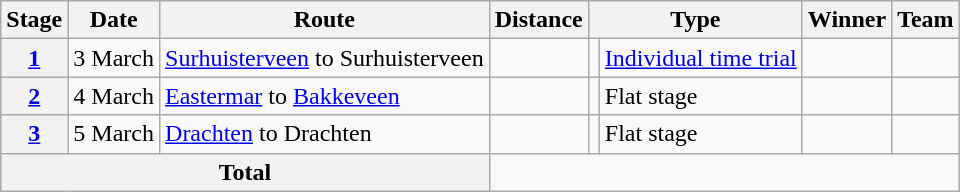<table class="wikitable">
<tr>
<th scope=col>Stage</th>
<th scope=col>Date</th>
<th scope=col>Route</th>
<th scope=col>Distance</th>
<th scope=col colspan="2">Type</th>
<th scope=col>Winner</th>
<th scope=col>Team</th>
</tr>
<tr>
<th scope=row><a href='#'>1</a></th>
<td style="text-align:right;">3 March</td>
<td><a href='#'>Surhuisterveen</a> to Surhuisterveen</td>
<td align="center"></td>
<td></td>
<td><a href='#'>Individual time trial</a></td>
<td></td>
<td></td>
</tr>
<tr>
<th scope=row><a href='#'>2</a></th>
<td style="text-align:right;">4 March</td>
<td><a href='#'>Eastermar</a> to <a href='#'>Bakkeveen</a></td>
<td align="center"></td>
<td></td>
<td>Flat stage</td>
<td></td>
<td></td>
</tr>
<tr>
<th scope=row><a href='#'>3</a></th>
<td style="text-align:right;">5 March</td>
<td><a href='#'>Drachten</a> to Drachten</td>
<td align="center"></td>
<td></td>
<td>Flat stage</td>
<td></td>
<td></td>
</tr>
<tr>
<th colspan="3">Total</th>
<td colspan="5" align="center"></td>
</tr>
</table>
